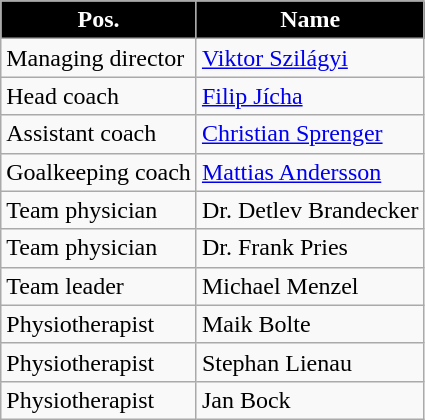<table class="wikitable" style="text-align: left">
<tr>
<th style="color:#FFFFFF; background:#000000">Pos.</th>
<th style="color:#FFFFFF; background:#000000">Name</th>
</tr>
<tr>
<td>Managing director</td>
<td> <a href='#'>Viktor Szilágyi</a></td>
</tr>
<tr>
<td>Head coach</td>
<td> <a href='#'>Filip Jícha</a></td>
</tr>
<tr>
<td>Assistant coach</td>
<td> <a href='#'>Christian Sprenger</a></td>
</tr>
<tr>
<td>Goalkeeping coach</td>
<td> <a href='#'>Mattias Andersson</a></td>
</tr>
<tr>
<td>Team physician</td>
<td>Dr. Detlev Brandecker</td>
</tr>
<tr>
<td>Team physician</td>
<td>Dr. Frank Pries</td>
</tr>
<tr>
<td>Team leader</td>
<td>Michael Menzel</td>
</tr>
<tr>
<td>Physiotherapist</td>
<td>Maik Bolte</td>
</tr>
<tr>
<td>Physiotherapist</td>
<td>Stephan Lienau</td>
</tr>
<tr>
<td>Physiotherapist</td>
<td>Jan Bock</td>
</tr>
</table>
